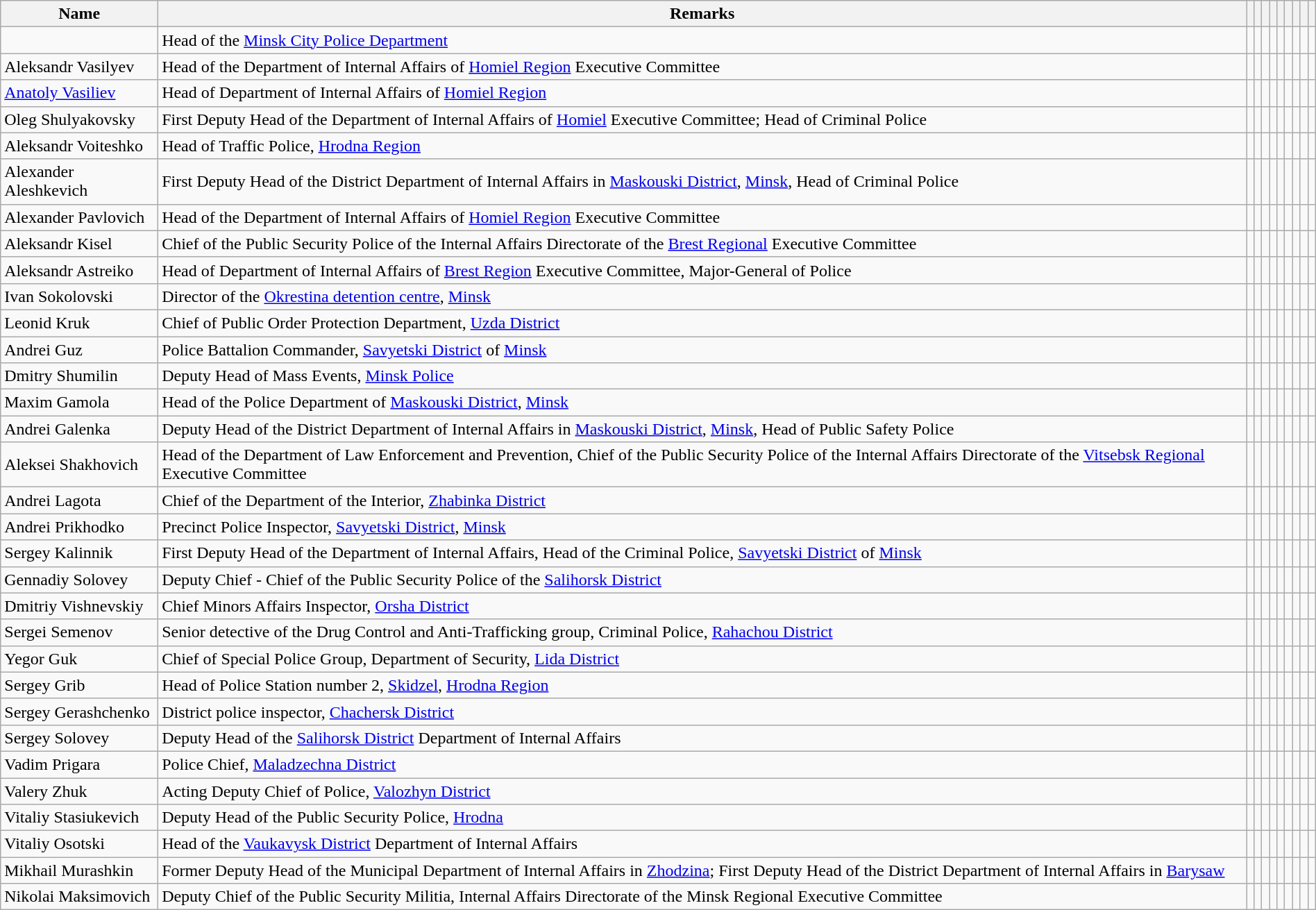<table class="wikitable sortable" style="margin: auto">
<tr>
<th>Name</th>
<th>Remarks</th>
<th></th>
<th></th>
<th></th>
<th></th>
<th></th>
<th></th>
<th></th>
<th></th>
<th></th>
</tr>
<tr>
<td></td>
<td>Head of the <a href='#'>Minsk City Police Department</a></td>
<td></td>
<td></td>
<td></td>
<td style="text-align:center;"></td>
<td></td>
<td></td>
<td style="text-align:center;"></td>
<td style="text-align:center;"></td>
<td style="text-align:center;"></td>
</tr>
<tr>
<td>Aleksandr Vasilyev</td>
<td>Head of the Department of Internal Affairs of <a href='#'>Homiel Region</a> Executive Committee</td>
<td style="text-align:center;"></td>
<td style="text-align:center;"></td>
<td style="text-align:center;"></td>
<td style="text-align:center;"></td>
<td style="text-align:center;"></td>
<td style="text-align:center;"></td>
<td></td>
<td style="text-align:center;"></td>
<td style="text-align:center;"></td>
</tr>
<tr>
<td><a href='#'>Anatoly Vasiliev</a></td>
<td>Head of Department of Internal Affairs of <a href='#'>Homiel Region</a></td>
<td style="text-align:center;"></td>
<td style="text-align:center;"></td>
<td style="text-align:center;"></td>
<td style="text-align:center;"></td>
<td style="text-align:center;"></td>
<td style="text-align:center;"></td>
<td></td>
<td style="text-align:center;"></td>
<td style="text-align:center;"></td>
</tr>
<tr>
<td>Oleg Shulyakovsky</td>
<td>First Deputy Head of the Department of Internal Affairs of <a href='#'>Homiel</a> Executive Committee; Head of Criminal Police</td>
<td style="text-align:center;"></td>
<td style="text-align:center;"></td>
<td style="text-align:center;"></td>
<td style="text-align:center;"></td>
<td style="text-align:center;"></td>
<td style="text-align:center;"></td>
<td></td>
<td style="text-align:center;"></td>
<td style="text-align:center;"></td>
</tr>
<tr>
<td>Aleksandr Voiteshko</td>
<td>Head of Traffic Police, <a href='#'>Hrodna Region</a></td>
<td style="text-align:center;"></td>
<td style="text-align:center;"></td>
<td style="text-align:center;"></td>
<td></td>
<td></td>
<td></td>
<td></td>
<td></td>
<td></td>
</tr>
<tr>
<td>Alexander Aleshkevich</td>
<td>First Deputy Head of the District Department of Internal Affairs in <a href='#'>Maskouski District</a>, <a href='#'>Minsk</a>, Head of Criminal Police</td>
<td></td>
<td></td>
<td></td>
<td style="text-align:center;"></td>
<td style="text-align:center;"></td>
<td style="text-align:center;"></td>
<td></td>
<td style="text-align:center;"></td>
<td style="text-align:center;"></td>
</tr>
<tr>
<td>Alexander Pavlovich</td>
<td>Head of the Department of Internal Affairs of <a href='#'>Homiel Region</a> Executive Committee</td>
<td></td>
<td></td>
<td></td>
<td style="text-align:center;"></td>
<td style="text-align:center;"></td>
<td></td>
<td></td>
<td style="text-align:center;"></td>
<td style="text-align:center;"></td>
</tr>
<tr>
<td>Aleksandr Kisel</td>
<td>Chief of the Public Security Police of the Internal Affairs Directorate of the <a href='#'>Brest Regional</a> Executive Committee</td>
<td style="text-align:center;"></td>
<td style="text-align:center;"></td>
<td style="text-align:center;"></td>
<td></td>
<td></td>
<td></td>
<td></td>
<td></td>
<td></td>
</tr>
<tr>
<td>Aleksandr Astreiko</td>
<td>Head of Department of Internal Affairs of <a href='#'>Brest Region</a> Executive Committee, Major-General of Police</td>
<td style="text-align:center;"></td>
<td style="text-align:center;"></td>
<td style="text-align:center;"></td>
<td style="text-align:center;"></td>
<td style="text-align:center;"></td>
<td style="text-align:center;"></td>
<td style="text-align:center;"></td>
<td style="text-align:center;"></td>
<td style="text-align:center;"></td>
</tr>
<tr>
<td>Ivan Sokolovski</td>
<td>Director of the <a href='#'>Okrestina detention centre</a>, <a href='#'>Minsk</a></td>
<td></td>
<td></td>
<td></td>
<td style="text-align:center;"></td>
<td style="text-align:center;"></td>
<td style="text-align:center;"></td>
<td></td>
<td style="text-align:center;"></td>
<td style="text-align:center;"></td>
</tr>
<tr>
<td>Leonid Kruk</td>
<td>Chief of Public Order Protection Department, <a href='#'>Uzda District</a></td>
<td style="text-align:center;"></td>
<td style="text-align:center;"></td>
<td style="text-align:center;"></td>
<td></td>
<td></td>
<td></td>
<td></td>
<td></td>
<td></td>
</tr>
<tr>
<td>Andrei Guz</td>
<td>Police Battalion Commander, <a href='#'>Savyetski District</a> of <a href='#'>Minsk</a></td>
<td style="text-align:center;"></td>
<td></td>
<td style="text-align:center;"></td>
<td></td>
<td></td>
<td></td>
<td></td>
<td></td>
<td></td>
</tr>
<tr>
<td>Dmitry Shumilin</td>
<td>Deputy Head of Mass Events, <a href='#'>Minsk Police</a></td>
<td style="text-align:center;"></td>
<td style="text-align:center;"></td>
<td style="text-align:center;"></td>
<td style="text-align:center;"></td>
<td style="text-align:center;"></td>
<td></td>
<td></td>
<td style="text-align:center;"></td>
<td style="text-align:center;"></td>
</tr>
<tr>
<td>Maxim Gamola</td>
<td>Head of the Police Department of <a href='#'>Maskouski District</a>, <a href='#'>Minsk</a></td>
<td></td>
<td></td>
<td></td>
<td style="text-align:center;"></td>
<td style="text-align:center;"></td>
<td style="text-align:center;"></td>
<td></td>
<td style="text-align:center;"></td>
<td style="text-align:center;"></td>
</tr>
<tr>
<td>Andrei Galenka</td>
<td>Deputy Head of the District Department of Internal Affairs in <a href='#'>Maskouski District</a>, <a href='#'>Minsk</a>, Head of Public Safety Police</td>
<td></td>
<td></td>
<td></td>
<td style="text-align:center;"></td>
<td style="text-align:center;"></td>
<td style="text-align:center;"></td>
<td></td>
<td style="text-align:center;"></td>
<td style="text-align:center;"></td>
</tr>
<tr>
<td>Aleksei Shakhovich</td>
<td>Head of the Department of Law Enforcement and Prevention, Chief of the Public Security Police of the Internal Affairs Directorate of the <a href='#'>Vitsebsk Regional</a> Executive Committee</td>
<td style="text-align:center;"></td>
<td style="text-align:center;"></td>
<td style="text-align:center;"></td>
<td></td>
<td></td>
<td></td>
<td></td>
<td></td>
<td></td>
</tr>
<tr>
<td>Andrei Lagota</td>
<td>Chief of the Department of the Interior, <a href='#'>Zhabinka District</a></td>
<td style="text-align:center;"></td>
<td style="text-align:center;"></td>
<td style="text-align:center;"></td>
<td></td>
<td></td>
<td></td>
<td></td>
<td></td>
<td></td>
</tr>
<tr>
<td>Andrei Prikhodko</td>
<td>Precinct Police Inspector, <a href='#'>Savyetski District</a>, <a href='#'>Minsk</a></td>
<td style="text-align:center;"></td>
<td style="text-align:center;"></td>
<td style="text-align:center;"></td>
<td></td>
<td></td>
<td></td>
<td></td>
<td></td>
<td></td>
</tr>
<tr>
<td>Sergey Kalinnik</td>
<td>First Deputy Head of the Department of Internal Affairs, Head of the Criminal Police, <a href='#'>Savyetski District</a> of <a href='#'>Minsk</a></td>
<td style="text-align:center;"></td>
<td style="text-align:center;"></td>
<td style="text-align:center;"></td>
<td style="text-align:center;"></td>
<td style="text-align:center;"></td>
<td></td>
<td></td>
<td style="text-align:center;"></td>
<td style="text-align:center;"></td>
</tr>
<tr>
<td>Gennadiy Solovey</td>
<td>Deputy Chief - Chief of the Public Security Police of the <a href='#'>Salihorsk District</a></td>
<td style="text-align:center;"></td>
<td style="text-align:center;"></td>
<td style="text-align:center;"></td>
<td></td>
<td></td>
<td></td>
<td></td>
<td></td>
<td></td>
</tr>
<tr>
<td>Dmitriy Vishnevskiy</td>
<td>Chief Minors Affairs Inspector, <a href='#'>Orsha District</a></td>
<td style="text-align:center;"></td>
<td style="text-align:center;"></td>
<td style="text-align:center;"></td>
<td></td>
<td></td>
<td></td>
<td></td>
<td></td>
<td></td>
</tr>
<tr>
<td>Sergei Semenov</td>
<td>Senior detective of the Drug Control and Anti-Trafficking group, Criminal Police, <a href='#'>Rahachou District</a></td>
<td style="text-align:center;"></td>
<td style="text-align:center;"></td>
<td style="text-align:center;"></td>
<td></td>
<td></td>
<td></td>
<td></td>
<td></td>
<td></td>
</tr>
<tr>
<td>Yegor Guk</td>
<td>Chief of Special Police Group, Department of Security, <a href='#'>Lida District</a></td>
<td style="text-align:center;"></td>
<td></td>
<td style="text-align:center;"></td>
<td></td>
<td></td>
<td></td>
<td></td>
<td></td>
<td></td>
</tr>
<tr>
<td>Sergey Grib</td>
<td>Head of Police Station number 2, <a href='#'>Skidzel</a>, <a href='#'>Hrodna Region</a></td>
<td style="text-align:center;"></td>
<td style="text-align:center;"></td>
<td style="text-align:center;"></td>
<td></td>
<td></td>
<td></td>
<td></td>
<td></td>
<td></td>
</tr>
<tr>
<td>Sergey Gerashchenko</td>
<td>District police inspector, <a href='#'>Chachersk District</a></td>
<td style="text-align:center;"></td>
<td style="text-align:center;"></td>
<td style="text-align:center;"></td>
<td></td>
<td></td>
<td></td>
<td></td>
<td></td>
<td></td>
</tr>
<tr>
<td>Sergey Solovey</td>
<td>Deputy Head of the <a href='#'>Salihorsk District</a> Department of Internal Affairs</td>
<td style="text-align:center;"></td>
<td style="text-align:center;"></td>
<td style="text-align:center;"></td>
<td></td>
<td></td>
<td></td>
<td></td>
<td></td>
<td></td>
</tr>
<tr>
<td>Vadim Prigara</td>
<td>Police Chief, <a href='#'>Maladzechna District</a></td>
<td style="text-align:center;"></td>
<td style="text-align:center;"></td>
<td style="text-align:center;"></td>
<td style="text-align:center;"></td>
<td style="text-align:center;"></td>
<td></td>
<td></td>
<td style="text-align:center;"></td>
<td style="text-align:center;"></td>
</tr>
<tr>
<td>Valery Zhuk</td>
<td>Acting Deputy Chief of Police, <a href='#'>Valozhyn District</a></td>
<td style="text-align:center;"></td>
<td style="text-align:center;"></td>
<td style="text-align:center;"></td>
<td></td>
<td></td>
<td></td>
<td></td>
<td></td>
<td></td>
</tr>
<tr>
<td>Vitaliy Stasiukevich</td>
<td>Deputy Head of the Public Security Police, <a href='#'>Hrodna</a></td>
<td style="text-align:center;"></td>
<td style="text-align:center;"></td>
<td style="text-align:center;"></td>
<td style="text-align:center;"></td>
<td style="text-align:center;"></td>
<td></td>
<td></td>
<td style="text-align:center;"></td>
<td style="text-align:center;"></td>
</tr>
<tr>
<td>Vitaliy Osotski</td>
<td>Head of the <a href='#'>Vaukavysk District</a> Department of Internal Affairs</td>
<td style="text-align:center;"></td>
<td style="text-align:center;"></td>
<td style="text-align:center;"></td>
<td></td>
<td></td>
<td></td>
<td></td>
<td></td>
<td></td>
</tr>
<tr>
<td>Mikhail Murashkin</td>
<td>Former Deputy Head of the Municipal Department of Internal Affairs in <a href='#'>Zhodzina</a>; First Deputy Head of the District Department of Internal Affairs in <a href='#'>Barysaw</a></td>
<td></td>
<td></td>
<td></td>
<td style="text-align:center;"></td>
<td></td>
<td style="text-align:center;"></td>
<td></td>
<td style="text-align:center;"></td>
<td style="text-align:center;"></td>
</tr>
<tr>
<td>Nikolai Maksimovich</td>
<td>Deputy Chief of the Public Security Militia, Internal Affairs Directorate of the Minsk Regional Executive Committee</td>
<td></td>
<td></td>
<td></td>
<td style="text-align:center;"></td>
<td></td>
<td style="text-align:center;"></td>
<td></td>
<td style="text-align:center;"></td>
<td style="text-align:center;"></td>
</tr>
</table>
